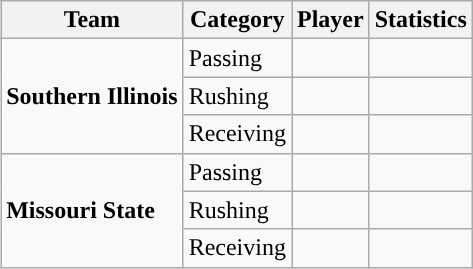<table class="wikitable" style="float: right;">
<tr>
<th>Team</th>
<th>Category</th>
<th>Player</th>
<th>Statistics</th>
</tr>
<tr>
<td rowspan=3><strong>Southern Illinois</strong></td>
<td>Passing</td>
<td></td>
<td></td>
</tr>
<tr>
<td>Rushing</td>
<td></td>
<td></td>
</tr>
<tr>
<td>Receiving</td>
<td></td>
<td></td>
</tr>
<tr>
<td rowspan=3><strong>Missouri State</strong></td>
<td>Passing</td>
<td></td>
<td></td>
</tr>
<tr>
<td>Rushing</td>
<td></td>
<td></td>
</tr>
<tr>
<td>Receiving</td>
<td></td>
<td></td>
</tr>
</table>
